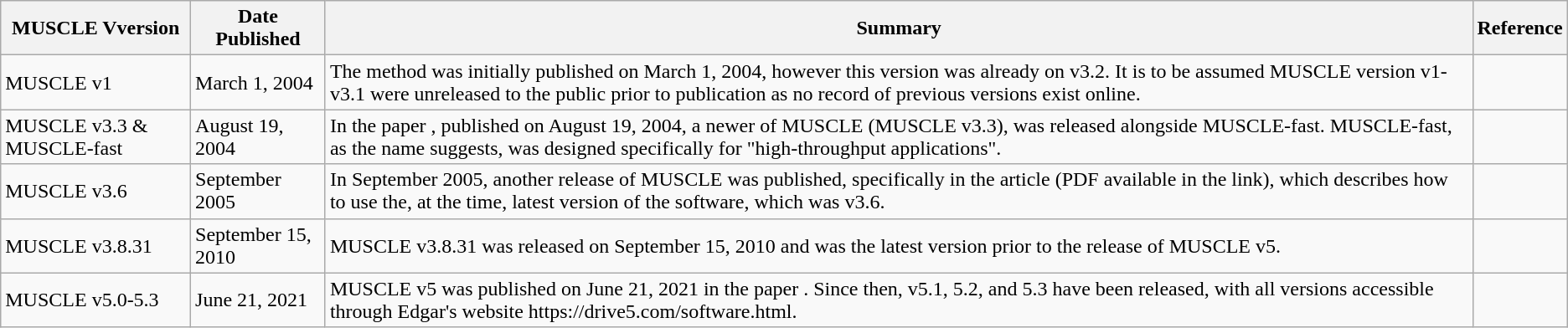<table class="wikitable">
<tr>
<th>MUSCLE Vversion</th>
<th>Date Published</th>
<th>Summary</th>
<th>Reference</th>
</tr>
<tr>
<td>MUSCLE v1</td>
<td>March 1, 2004</td>
<td>The method was initially published on March 1, 2004, however this version was already on v3.2. It is to be assumed MUSCLE version v1-v3.1 were unreleased to the public prior to publication as no record of previous versions exist online.</td>
<td></td>
</tr>
<tr>
<td>MUSCLE v3.3 & MUSCLE-fast</td>
<td>August 19, 2004</td>
<td>In the paper , published on August 19, 2004, a newer of MUSCLE (MUSCLE v3.3), was released alongside MUSCLE-fast. MUSCLE-fast, as the name suggests, was designed specifically for "high-throughput applications".</td>
<td></td>
</tr>
<tr>
<td>MUSCLE v3.6</td>
<td>September 2005</td>
<td>In September 2005, another release of MUSCLE was published, specifically in the article  (PDF available in the link), which describes how to use the, at the time, latest version of the software, which was v3.6.</td>
<td></td>
</tr>
<tr>
<td>MUSCLE v3.8.31</td>
<td>September 15, 2010</td>
<td>MUSCLE v3.8.31 was released on September 15, 2010 and was the latest version prior to the release of MUSCLE v5.</td>
<td></td>
</tr>
<tr>
<td>MUSCLE v5.0-5.3</td>
<td>June 21, 2021</td>
<td>MUSCLE v5 was published on June 21, 2021 in the paper . Since then, v5.1, 5.2, and 5.3 have been released, with all versions accessible through Edgar's website https://drive5.com/software.html.</td>
<td></td>
</tr>
</table>
